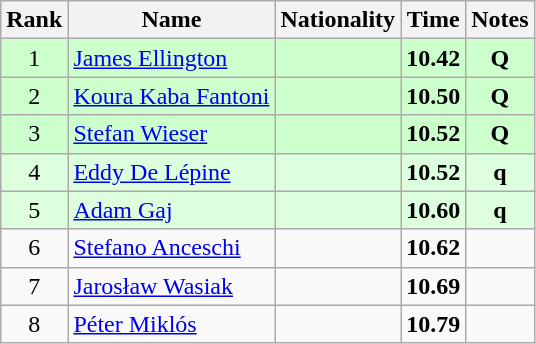<table class="wikitable sortable" style="text-align:center">
<tr>
<th>Rank</th>
<th>Name</th>
<th>Nationality</th>
<th>Time</th>
<th>Notes</th>
</tr>
<tr bgcolor=ccffcc>
<td>1</td>
<td align=left><a href='#'>James Ellington</a></td>
<td align=left></td>
<td><strong>10.42</strong></td>
<td><strong>Q</strong></td>
</tr>
<tr bgcolor=ccffcc>
<td>2</td>
<td align=left><a href='#'>Koura Kaba Fantoni</a></td>
<td align=left></td>
<td><strong>10.50</strong></td>
<td><strong>Q</strong></td>
</tr>
<tr bgcolor=ccffcc>
<td>3</td>
<td align=left><a href='#'>Stefan Wieser</a></td>
<td align=left></td>
<td><strong>10.52</strong></td>
<td><strong>Q</strong></td>
</tr>
<tr bgcolor=ddffdd>
<td>4</td>
<td align=left><a href='#'>Eddy De Lépine</a></td>
<td align=left></td>
<td><strong>10.52</strong></td>
<td><strong>q</strong></td>
</tr>
<tr bgcolor=ddffdd>
<td>5</td>
<td align=left><a href='#'>Adam Gaj</a></td>
<td align=left></td>
<td><strong>10.60</strong></td>
<td><strong>q</strong></td>
</tr>
<tr>
<td>6</td>
<td align=left><a href='#'>Stefano Anceschi</a></td>
<td align=left></td>
<td><strong>10.62</strong></td>
<td></td>
</tr>
<tr>
<td>7</td>
<td align=left><a href='#'>Jarosław Wasiak</a></td>
<td align=left></td>
<td><strong>10.69</strong></td>
<td></td>
</tr>
<tr>
<td>8</td>
<td align=left><a href='#'>Péter Miklós</a></td>
<td align=left></td>
<td><strong>10.79</strong></td>
<td></td>
</tr>
</table>
